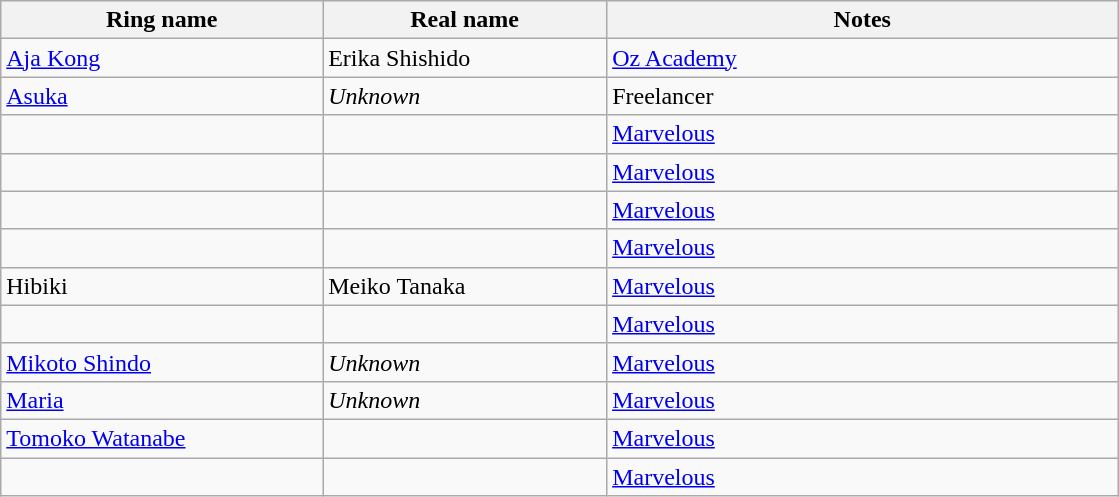<table class="wikitable sortable" align="left center" width="59%">
<tr>
<th width="17%">Ring name</th>
<th width="15%">Real name</th>
<th width="27%">Notes</th>
</tr>
<tr>
<td><a href='#'>Aja Kong</a></td>
<td>Erika Shishido</td>
<td><a href='#'>Oz Academy</a></td>
</tr>
<tr>
<td><a href='#'>Asuka</a></td>
<td><em>Unknown</em></td>
<td>Freelancer</td>
</tr>
<tr>
<td></td>
<td></td>
<td><a href='#'>Marvelous</a></td>
</tr>
<tr>
<td></td>
<td></td>
<td><a href='#'>Marvelous</a></td>
</tr>
<tr>
<td></td>
<td></td>
<td><a href='#'>Marvelous</a></td>
</tr>
<tr>
<td></td>
<td></td>
<td><a href='#'>Marvelous</a></td>
</tr>
<tr>
<td>Hibiki</td>
<td>Meiko Tanaka</td>
<td><a href='#'>Marvelous</a></td>
</tr>
<tr>
<td></td>
<td></td>
<td><a href='#'>Marvelous</a></td>
</tr>
<tr>
<td><a href='#'>Mikoto Shindo</a></td>
<td><em>Unknown</em></td>
<td><a href='#'>Marvelous</a></td>
</tr>
<tr>
<td><a href='#'>Maria</a></td>
<td><em>Unknown</em></td>
<td><a href='#'>Marvelous</a></td>
</tr>
<tr>
<td><a href='#'>Tomoko Watanabe</a></td>
<td></td>
<td><a href='#'>Marvelous</a></td>
</tr>
<tr>
<td></td>
<td></td>
<td><a href='#'>Marvelous</a></td>
</tr>
</table>
